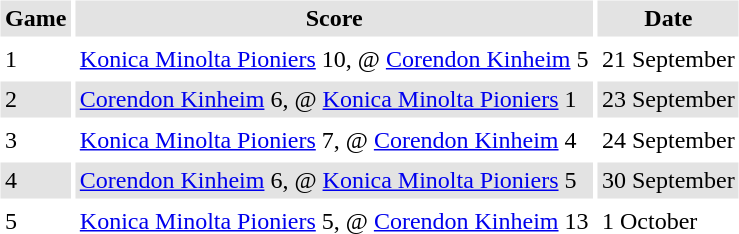<table border="0" cellspacing="3" cellpadding="3">
<tr style="background: #e3e3e3;">
<th>Game</th>
<th>Score</th>
<th>Date</th>
</tr>
<tr>
<td>1</td>
<td><a href='#'>Konica Minolta Pioniers</a> 10, @ <a href='#'>Corendon Kinheim</a> 5</td>
<td>21 September</td>
</tr>
<tr style="background: #e3e3e3;">
<td>2</td>
<td><a href='#'>Corendon Kinheim</a> 6, @ <a href='#'>Konica Minolta Pioniers</a> 1</td>
<td>23 September</td>
</tr>
<tr>
<td>3</td>
<td><a href='#'>Konica Minolta Pioniers</a> 7, @ <a href='#'>Corendon Kinheim</a> 4</td>
<td>24 September</td>
</tr>
<tr style="background: #e3e3e3;">
<td>4</td>
<td><a href='#'>Corendon Kinheim</a> 6, @ <a href='#'>Konica Minolta Pioniers</a> 5</td>
<td>30 September</td>
</tr>
<tr>
<td>5</td>
<td><a href='#'>Konica Minolta Pioniers</a> 5, @ <a href='#'>Corendon Kinheim</a> 13</td>
<td>1 October</td>
</tr>
</table>
